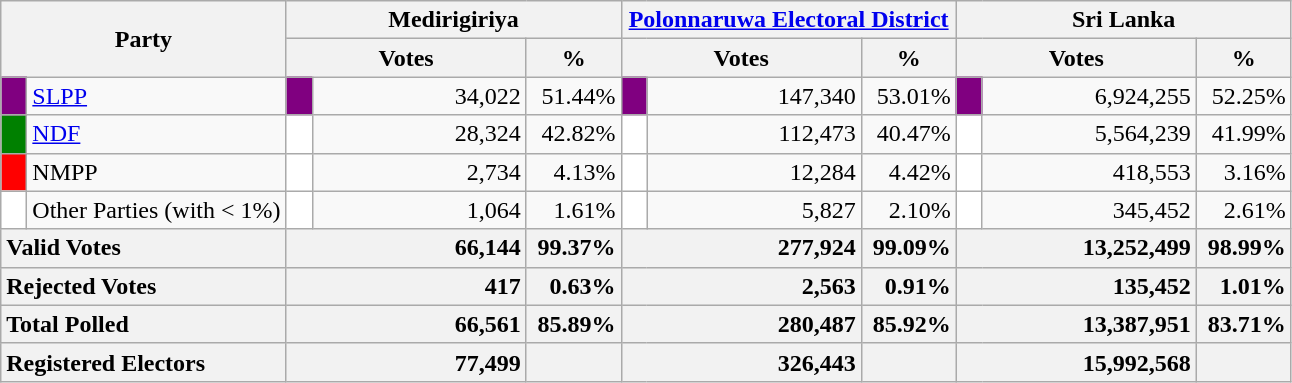<table class="wikitable">
<tr>
<th colspan="2" width="144px"rowspan="2">Party</th>
<th colspan="3" width="216px">Medirigiriya</th>
<th colspan="3" width="216px"><a href='#'>Polonnaruwa Electoral District</a></th>
<th colspan="3" width="216px">Sri Lanka</th>
</tr>
<tr>
<th colspan="2" width="144px">Votes</th>
<th>%</th>
<th colspan="2" width="144px">Votes</th>
<th>%</th>
<th colspan="2" width="144px">Votes</th>
<th>%</th>
</tr>
<tr>
<td style="background-color:purple;" width="10px"></td>
<td style="text-align:left;"><a href='#'>SLPP</a></td>
<td style="background-color:purple;" width="10px"></td>
<td style="text-align:right;">34,022</td>
<td style="text-align:right;">51.44%</td>
<td style="background-color:purple;" width="10px"></td>
<td style="text-align:right;">147,340</td>
<td style="text-align:right;">53.01%</td>
<td style="background-color:purple;" width="10px"></td>
<td style="text-align:right;">6,924,255</td>
<td style="text-align:right;">52.25%</td>
</tr>
<tr>
<td style="background-color:green;" width="10px"></td>
<td style="text-align:left;"><a href='#'>NDF</a></td>
<td style="background-color:white;" width="10px"></td>
<td style="text-align:right;">28,324</td>
<td style="text-align:right;">42.82%</td>
<td style="background-color:white;" width="10px"></td>
<td style="text-align:right;">112,473</td>
<td style="text-align:right;">40.47%</td>
<td style="background-color:white;" width="10px"></td>
<td style="text-align:right;">5,564,239</td>
<td style="text-align:right;">41.99%</td>
</tr>
<tr>
<td style="background-color:red;" width="10px"></td>
<td style="text-align:left;">NMPP</td>
<td style="background-color:white;" width="10px"></td>
<td style="text-align:right;">2,734</td>
<td style="text-align:right;">4.13%</td>
<td style="background-color:white;" width="10px"></td>
<td style="text-align:right;">12,284</td>
<td style="text-align:right;">4.42%</td>
<td style="background-color:white;" width="10px"></td>
<td style="text-align:right;">418,553</td>
<td style="text-align:right;">3.16%</td>
</tr>
<tr>
<td style="background-color:white;" width="10px"></td>
<td style="text-align:left;">Other Parties (with < 1%)</td>
<td style="background-color:white;" width="10px"></td>
<td style="text-align:right;">1,064</td>
<td style="text-align:right;">1.61%</td>
<td style="background-color:white;" width="10px"></td>
<td style="text-align:right;">5,827</td>
<td style="text-align:right;">2.10%</td>
<td style="background-color:white;" width="10px"></td>
<td style="text-align:right;">345,452</td>
<td style="text-align:right;">2.61%</td>
</tr>
<tr>
<th colspan="2" width="144px"style="text-align:left;">Valid Votes</th>
<th style="text-align:right;"colspan="2" width="144px">66,144</th>
<th style="text-align:right;">99.37%</th>
<th style="text-align:right;"colspan="2" width="144px">277,924</th>
<th style="text-align:right;">99.09%</th>
<th style="text-align:right;"colspan="2" width="144px">13,252,499</th>
<th style="text-align:right;">98.99%</th>
</tr>
<tr>
<th colspan="2" width="144px"style="text-align:left;">Rejected Votes</th>
<th style="text-align:right;"colspan="2" width="144px">417</th>
<th style="text-align:right;">0.63%</th>
<th style="text-align:right;"colspan="2" width="144px">2,563</th>
<th style="text-align:right;">0.91%</th>
<th style="text-align:right;"colspan="2" width="144px">135,452</th>
<th style="text-align:right;">1.01%</th>
</tr>
<tr>
<th colspan="2" width="144px"style="text-align:left;">Total Polled</th>
<th style="text-align:right;"colspan="2" width="144px">66,561</th>
<th style="text-align:right;">85.89%</th>
<th style="text-align:right;"colspan="2" width="144px">280,487</th>
<th style="text-align:right;">85.92%</th>
<th style="text-align:right;"colspan="2" width="144px">13,387,951</th>
<th style="text-align:right;">83.71%</th>
</tr>
<tr>
<th colspan="2" width="144px"style="text-align:left;">Registered Electors</th>
<th style="text-align:right;"colspan="2" width="144px">77,499</th>
<th></th>
<th style="text-align:right;"colspan="2" width="144px">326,443</th>
<th></th>
<th style="text-align:right;"colspan="2" width="144px">15,992,568</th>
<th></th>
</tr>
</table>
